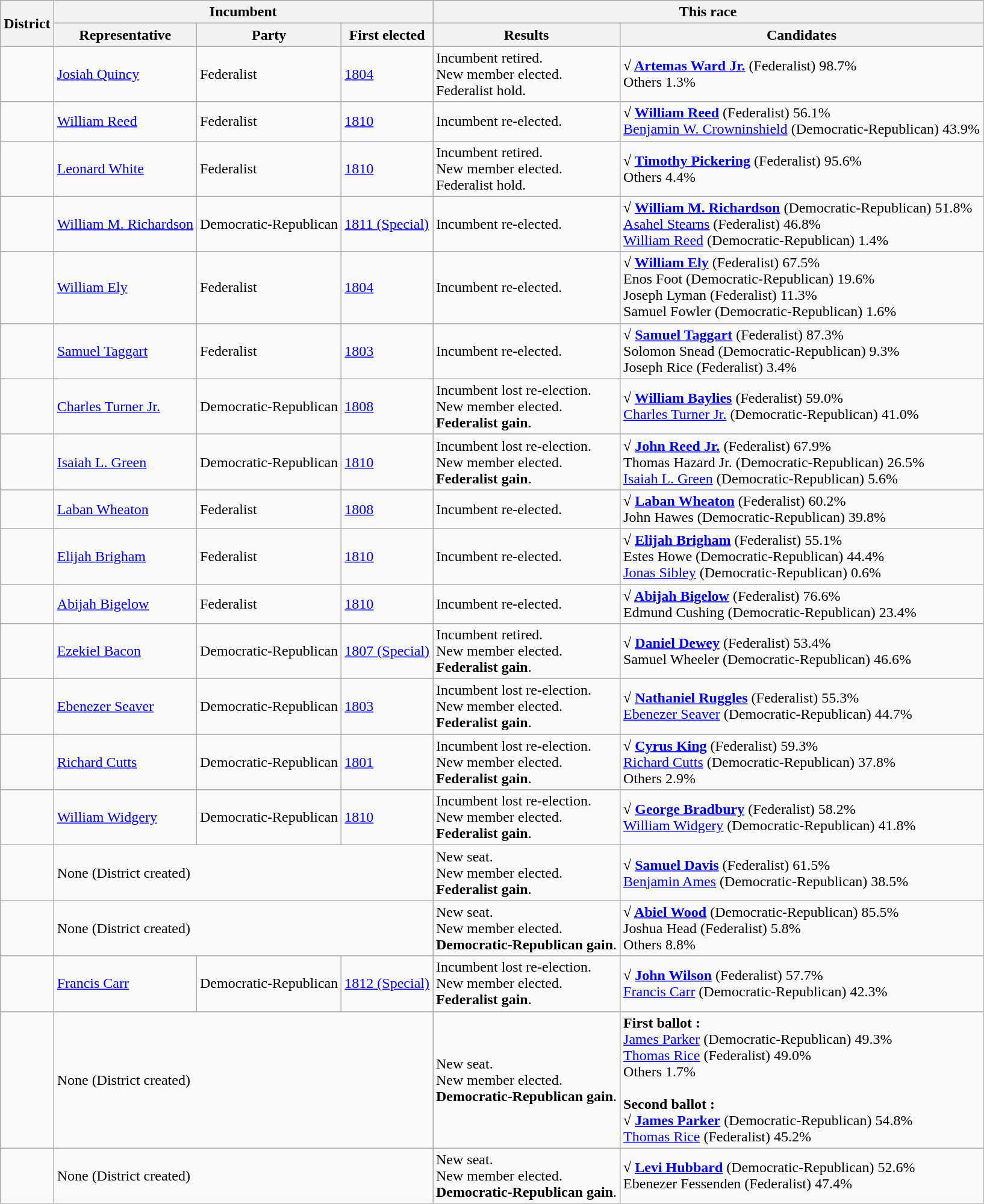<table class=wikitable>
<tr>
<th rowspan=2>District</th>
<th colspan=3>Incumbent</th>
<th colspan=2>This race</th>
</tr>
<tr>
<th>Representative</th>
<th>Party</th>
<th>First elected</th>
<th>Results</th>
<th>Candidates</th>
</tr>
<tr>
<td><br></td>
<td><a href='#'>Josiah Quincy</a></td>
<td>Federalist</td>
<td><a href='#'>1804</a></td>
<td>Incumbent retired.<br>New member elected.<br>Federalist hold.</td>
<td nowrap><strong>√ <a href='#'>Artemas Ward Jr.</a></strong> (Federalist) 98.7%<br>Others 1.3%</td>
</tr>
<tr>
<td><br></td>
<td><a href='#'>William Reed</a></td>
<td>Federalist</td>
<td><a href='#'>1810</a></td>
<td>Incumbent re-elected.</td>
<td nowrap><strong>√ <a href='#'>William Reed</a></strong> (Federalist) 56.1%<br><a href='#'>Benjamin W. Crowninshield</a> (Democratic-Republican) 43.9%</td>
</tr>
<tr>
<td><br></td>
<td><a href='#'>Leonard White</a></td>
<td>Federalist</td>
<td><a href='#'>1810</a></td>
<td>Incumbent retired.<br>New member elected.<br>Federalist hold.</td>
<td nowrap><strong>√ <a href='#'>Timothy Pickering</a></strong> (Federalist) 95.6%<br>Others 4.4%</td>
</tr>
<tr>
<td><br></td>
<td><a href='#'>William M. Richardson</a></td>
<td>Democratic-Republican</td>
<td><a href='#'>1811 (Special)</a></td>
<td>Incumbent re-elected.</td>
<td nowrap><strong>√ <a href='#'>William M. Richardson</a></strong> (Democratic-Republican) 51.8%<br><a href='#'>Asahel Stearns</a> (Federalist) 46.8%<br><a href='#'>William Reed</a> (Democratic-Republican) 1.4%</td>
</tr>
<tr>
<td><br></td>
<td><a href='#'>William Ely</a></td>
<td>Federalist</td>
<td><a href='#'>1804</a></td>
<td>Incumbent re-elected.</td>
<td nowrap><strong>√ <a href='#'>William Ely</a></strong> (Federalist) 67.5%<br>Enos Foot (Democratic-Republican) 19.6%<br>Joseph Lyman (Federalist) 11.3%<br>Samuel Fowler (Democratic-Republican) 1.6%</td>
</tr>
<tr>
<td><br></td>
<td><a href='#'>Samuel Taggart</a></td>
<td>Federalist</td>
<td><a href='#'>1803</a></td>
<td>Incumbent re-elected.</td>
<td nowrap><strong>√ <a href='#'>Samuel Taggart</a></strong> (Federalist) 87.3%<br>Solomon Snead (Democratic-Republican) 9.3%<br>Joseph Rice (Federalist) 3.4%</td>
</tr>
<tr>
<td><br></td>
<td><a href='#'>Charles Turner Jr.</a></td>
<td>Democratic-Republican</td>
<td><a href='#'>1808</a></td>
<td>Incumbent lost re-election.<br>New member elected.<br><strong>Federalist gain</strong>.</td>
<td nowrap><strong>√ <a href='#'>William Baylies</a></strong> (Federalist) 59.0%<br><a href='#'>Charles Turner Jr.</a> (Democratic-Republican) 41.0%</td>
</tr>
<tr>
<td><br></td>
<td><a href='#'>Isaiah L. Green</a></td>
<td>Democratic-Republican</td>
<td><a href='#'>1810</a></td>
<td>Incumbent lost re-election.<br>New member elected.<br><strong>Federalist gain</strong>.</td>
<td nowrap><strong>√ <a href='#'>John Reed Jr.</a></strong> (Federalist) 67.9%<br>Thomas Hazard Jr. (Democratic-Republican) 26.5%<br><a href='#'>Isaiah L. Green</a> (Democratic-Republican) 5.6%</td>
</tr>
<tr>
<td><br></td>
<td><a href='#'>Laban Wheaton</a></td>
<td>Federalist</td>
<td><a href='#'>1808</a></td>
<td>Incumbent re-elected.</td>
<td nowrap><strong>√ <a href='#'>Laban Wheaton</a></strong> (Federalist) 60.2%<br>John Hawes (Democratic-Republican) 39.8%</td>
</tr>
<tr>
<td><br></td>
<td><a href='#'>Elijah Brigham</a></td>
<td>Federalist</td>
<td><a href='#'>1810</a></td>
<td>Incumbent re-elected.</td>
<td nowrap><strong>√ <a href='#'>Elijah Brigham</a></strong> (Federalist) 55.1%<br>Estes Howe (Democratic-Republican) 44.4%<br><a href='#'>Jonas Sibley</a> (Democratic-Republican) 0.6%</td>
</tr>
<tr>
<td><br></td>
<td><a href='#'>Abijah Bigelow</a></td>
<td>Federalist</td>
<td><a href='#'>1810</a></td>
<td>Incumbent re-elected.</td>
<td nowrap><strong>√ <a href='#'>Abijah Bigelow</a></strong> (Federalist) 76.6%<br>Edmund Cushing (Democratic-Republican) 23.4%</td>
</tr>
<tr>
<td><br></td>
<td><a href='#'>Ezekiel Bacon</a></td>
<td>Democratic-Republican</td>
<td><a href='#'>1807 (Special)</a></td>
<td>Incumbent retired.<br>New member elected.<br><strong>Federalist gain</strong>.</td>
<td nowrap><strong>√ <a href='#'>Daniel Dewey</a></strong> (Federalist) 53.4%<br>Samuel Wheeler (Democratic-Republican) 46.6%</td>
</tr>
<tr>
<td><br></td>
<td><a href='#'>Ebenezer Seaver</a></td>
<td>Democratic-Republican</td>
<td><a href='#'>1803</a></td>
<td>Incumbent lost re-election.<br>New member elected.<br><strong>Federalist gain</strong>.</td>
<td nowrap><strong>√ <a href='#'>Nathaniel Ruggles</a></strong> (Federalist) 55.3%<br><a href='#'>Ebenezer Seaver</a> (Democratic-Republican) 44.7%</td>
</tr>
<tr>
<td><br></td>
<td><a href='#'>Richard Cutts</a></td>
<td>Democratic-Republican</td>
<td><a href='#'>1801</a></td>
<td>Incumbent lost re-election.<br>New member elected.<br><strong>Federalist gain</strong>.</td>
<td nowrap><strong>√ <a href='#'>Cyrus King</a></strong> (Federalist) 59.3%<br><a href='#'>Richard Cutts</a> (Democratic-Republican) 37.8%<br>Others 2.9%</td>
</tr>
<tr>
<td><br></td>
<td><a href='#'>William Widgery</a></td>
<td>Democratic-Republican</td>
<td><a href='#'>1810</a></td>
<td>Incumbent lost re-election.<br>New member elected.<br><strong>Federalist gain</strong>.</td>
<td nowrap><strong>√ <a href='#'>George Bradbury</a></strong> (Federalist) 58.2%<br><a href='#'>William Widgery</a> (Democratic-Republican) 41.8%</td>
</tr>
<tr>
<td><br></td>
<td colspan=3>None (District created)</td>
<td>New seat.<br>New member elected.<br><strong>Federalist gain</strong>.</td>
<td nowrap><strong>√ <a href='#'>Samuel Davis</a></strong> (Federalist) 61.5%<br><a href='#'>Benjamin Ames</a> (Democratic-Republican) 38.5%</td>
</tr>
<tr>
<td><br></td>
<td colspan=3>None (District created)</td>
<td>New seat.<br>New member elected.<br><strong>Democratic-Republican gain</strong>.</td>
<td nowrap><strong>√ <a href='#'>Abiel Wood</a></strong> (Democratic-Republican) 85.5%<br>Joshua Head (Federalist) 5.8%<br>Others 8.8%</td>
</tr>
<tr>
<td><br></td>
<td><a href='#'>Francis Carr</a><br></td>
<td>Democratic-Republican</td>
<td><a href='#'>1812 (Special)</a></td>
<td>Incumbent lost re-election.<br>New member elected.<br><strong>Federalist gain</strong>.</td>
<td nowrap><strong>√ <a href='#'>John Wilson</a></strong> (Federalist) 57.7%<br><a href='#'>Francis Carr</a> (Democratic-Republican) 42.3%</td>
</tr>
<tr>
<td><br></td>
<td colspan=3>None (District created)</td>
<td>New seat.<br>New member elected.<br><strong>Democratic-Republican gain</strong>.</td>
<td nowrap><strong>First ballot :</strong><br><a href='#'>James Parker</a> (Democratic-Republican) 49.3%<br><a href='#'>Thomas Rice</a> (Federalist) 49.0%<br>Others 1.7%<br><br><strong>Second ballot :</strong><br><strong>√ <a href='#'>James Parker</a></strong> (Democratic-Republican) 54.8%<br><a href='#'>Thomas Rice</a> (Federalist) 45.2%</td>
</tr>
<tr>
<td><br></td>
<td colspan=3>None (District created)</td>
<td>New seat.<br>New member elected.<br><strong>Democratic-Republican gain</strong>.</td>
<td nowrap><strong>√ <a href='#'>Levi Hubbard</a></strong> (Democratic-Republican) 52.6%<br>Ebenezer Fessenden (Federalist) 47.4%</td>
</tr>
</table>
